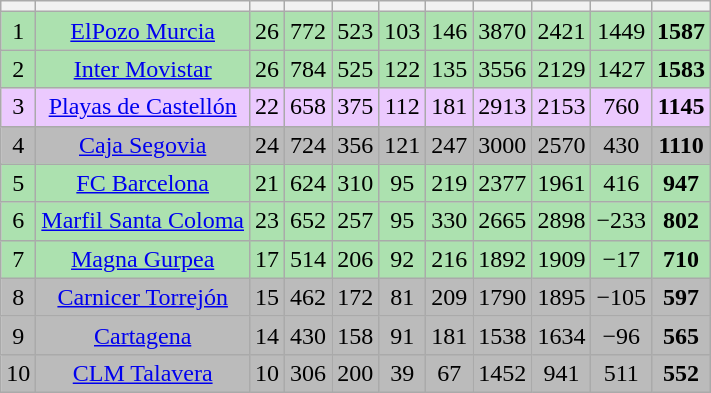<table class="wikitable sortable" style="text-align:center; font-size:100%;">
<tr>
<th></th>
<th></th>
<th></th>
<th></th>
<th></th>
<th></th>
<th></th>
<th></th>
<th></th>
<th></th>
<th></th>
</tr>
<tr align="center" bgcolor="#ACE1AF">
<td>1</td>
<td><a href='#'>ElPozo Murcia</a></td>
<td>26</td>
<td>772</td>
<td>523</td>
<td>103</td>
<td>146</td>
<td>3870</td>
<td>2421</td>
<td>1449</td>
<td><strong>1587</strong></td>
</tr>
<tr align="center" bgcolor="#ACE1AF">
<td>2</td>
<td><a href='#'>Inter Movistar</a></td>
<td>26</td>
<td>784</td>
<td>525</td>
<td>122</td>
<td>135</td>
<td>3556</td>
<td>2129</td>
<td>1427</td>
<td><strong>1583</strong></td>
</tr>
<tr align="center" bgcolor="#EBC9FE">
<td>3</td>
<td><a href='#'>Playas de Castellón</a></td>
<td>22</td>
<td>658</td>
<td>375</td>
<td>112</td>
<td>181</td>
<td>2913</td>
<td>2153</td>
<td>760</td>
<td><strong>1145</strong></td>
</tr>
<tr align="center" bgcolor="#BBBBBB">
<td>4</td>
<td><a href='#'>Caja Segovia</a></td>
<td>24</td>
<td>724</td>
<td>356</td>
<td>121</td>
<td>247</td>
<td>3000</td>
<td>2570</td>
<td>430</td>
<td><strong>1110</strong></td>
</tr>
<tr align="center" bgcolor="#ACE1AF">
<td>5</td>
<td><a href='#'>FC Barcelona</a></td>
<td>21</td>
<td>624</td>
<td>310</td>
<td>95</td>
<td>219</td>
<td>2377</td>
<td>1961</td>
<td>416</td>
<td><strong>947</strong></td>
</tr>
<tr align="center" bgcolor="#ACE1AF">
<td>6</td>
<td><a href='#'>Marfil Santa Coloma</a></td>
<td>23</td>
<td>652</td>
<td>257</td>
<td>95</td>
<td>330</td>
<td>2665</td>
<td>2898</td>
<td>−233</td>
<td><strong>802</strong></td>
</tr>
<tr align="center" bgcolor="#ACE1AF">
<td>7</td>
<td><a href='#'>Magna Gurpea</a></td>
<td>17</td>
<td>514</td>
<td>206</td>
<td>92</td>
<td>216</td>
<td>1892</td>
<td>1909</td>
<td>−17</td>
<td><strong>710</strong></td>
</tr>
<tr align="center" bgcolor="#BBBBBB">
<td>8</td>
<td><a href='#'>Carnicer Torrejón</a></td>
<td>15</td>
<td>462</td>
<td>172</td>
<td>81</td>
<td>209</td>
<td>1790</td>
<td>1895</td>
<td>−105</td>
<td><strong>597</strong></td>
</tr>
<tr align="center" bgcolor="#BBBBBB">
<td>9</td>
<td><a href='#'>Cartagena</a></td>
<td>14</td>
<td>430</td>
<td>158</td>
<td>91</td>
<td>181</td>
<td>1538</td>
<td>1634</td>
<td>−96</td>
<td><strong>565</strong></td>
</tr>
<tr align="center" bgcolor="#BBBBBB">
<td>10</td>
<td><a href='#'>CLM Talavera</a></td>
<td>10</td>
<td>306</td>
<td>200</td>
<td>39</td>
<td>67</td>
<td>1452</td>
<td>941</td>
<td>511</td>
<td><strong>552</strong><includeonly></td>
</tr>
</table>
